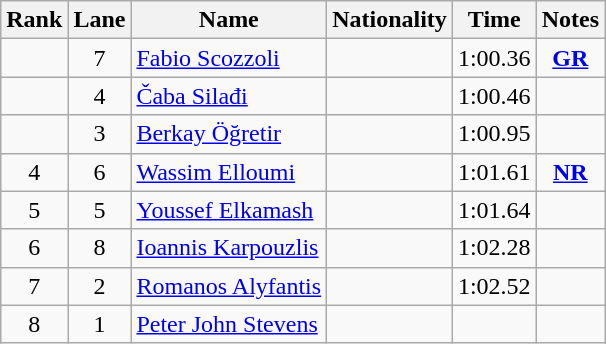<table class="wikitable sortable" style="text-align:center">
<tr>
<th>Rank</th>
<th>Lane</th>
<th>Name</th>
<th>Nationality</th>
<th>Time</th>
<th>Notes</th>
</tr>
<tr>
<td></td>
<td>7</td>
<td align="left"><a href='#'>Fabio Scozzoli</a></td>
<td align="left"></td>
<td>1:00.36</td>
<td><strong><a href='#'>GR</a></strong></td>
</tr>
<tr>
<td></td>
<td>4</td>
<td align="left"><a href='#'>Čaba Silađi</a></td>
<td align="left"></td>
<td>1:00.46</td>
<td></td>
</tr>
<tr>
<td></td>
<td>3</td>
<td align="left"><a href='#'>Berkay Öğretir</a></td>
<td align="left"></td>
<td>1:00.95</td>
<td></td>
</tr>
<tr>
<td>4</td>
<td>6</td>
<td align="left"><a href='#'>Wassim Elloumi</a></td>
<td align="left"></td>
<td>1:01.61</td>
<td><strong><a href='#'>NR</a></strong></td>
</tr>
<tr>
<td>5</td>
<td>5</td>
<td align="left"><a href='#'>Youssef Elkamash</a></td>
<td align="left"></td>
<td>1:01.64</td>
<td></td>
</tr>
<tr>
<td>6</td>
<td>8</td>
<td align="left"><a href='#'>Ioannis Karpouzlis</a></td>
<td align="left"></td>
<td>1:02.28</td>
<td></td>
</tr>
<tr>
<td>7</td>
<td>2</td>
<td align="left"><a href='#'>Romanos Alyfantis</a></td>
<td align="left"></td>
<td>1:02.52</td>
<td></td>
</tr>
<tr>
<td>8</td>
<td>1</td>
<td align="left"><a href='#'>Peter John Stevens</a></td>
<td align="left"></td>
<td></td>
<td></td>
</tr>
</table>
